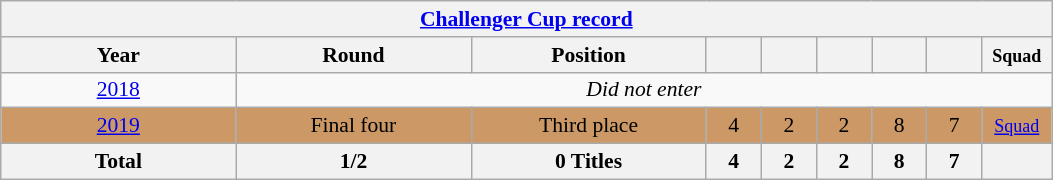<table class="wikitable" style="text-align: center;font-size:90%;">
<tr>
<th colspan=9><a href='#'>Challenger Cup record</a></th>
</tr>
<tr>
<th width=150>Year</th>
<th width=150>Round</th>
<th width=150>Position</th>
<th width=30></th>
<th width=30></th>
<th width=30></th>
<th width=30></th>
<th width=30></th>
<th width=40><small>Squad</small></th>
</tr>
<tr>
<td> <a href='#'>2018</a></td>
<td colspan=8 align=center><em>Did not enter</em></td>
</tr>
<tr bgcolor=cc9966>
<td> <a href='#'>2019</a></td>
<td>Final four</td>
<td>Third place</td>
<td>4</td>
<td>2</td>
<td>2</td>
<td>8</td>
<td>7</td>
<td><small><a href='#'>Squad</a></small></td>
</tr>
<tr>
<th>Total</th>
<th>1/2</th>
<th>0 Titles</th>
<th>4</th>
<th>2</th>
<th>2</th>
<th>8</th>
<th>7</th>
<th></th>
</tr>
</table>
